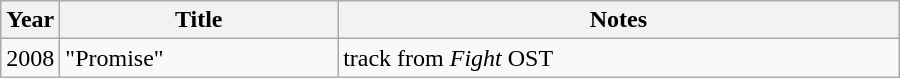<table class="wikitable" style="width:600px">
<tr>
<th width=10>Year</th>
<th>Title</th>
<th>Notes</th>
</tr>
<tr>
<td>2008</td>
<td>"Promise"</td>
<td rowspan=3>track from <em>Fight</em> OST</td>
</tr>
</table>
